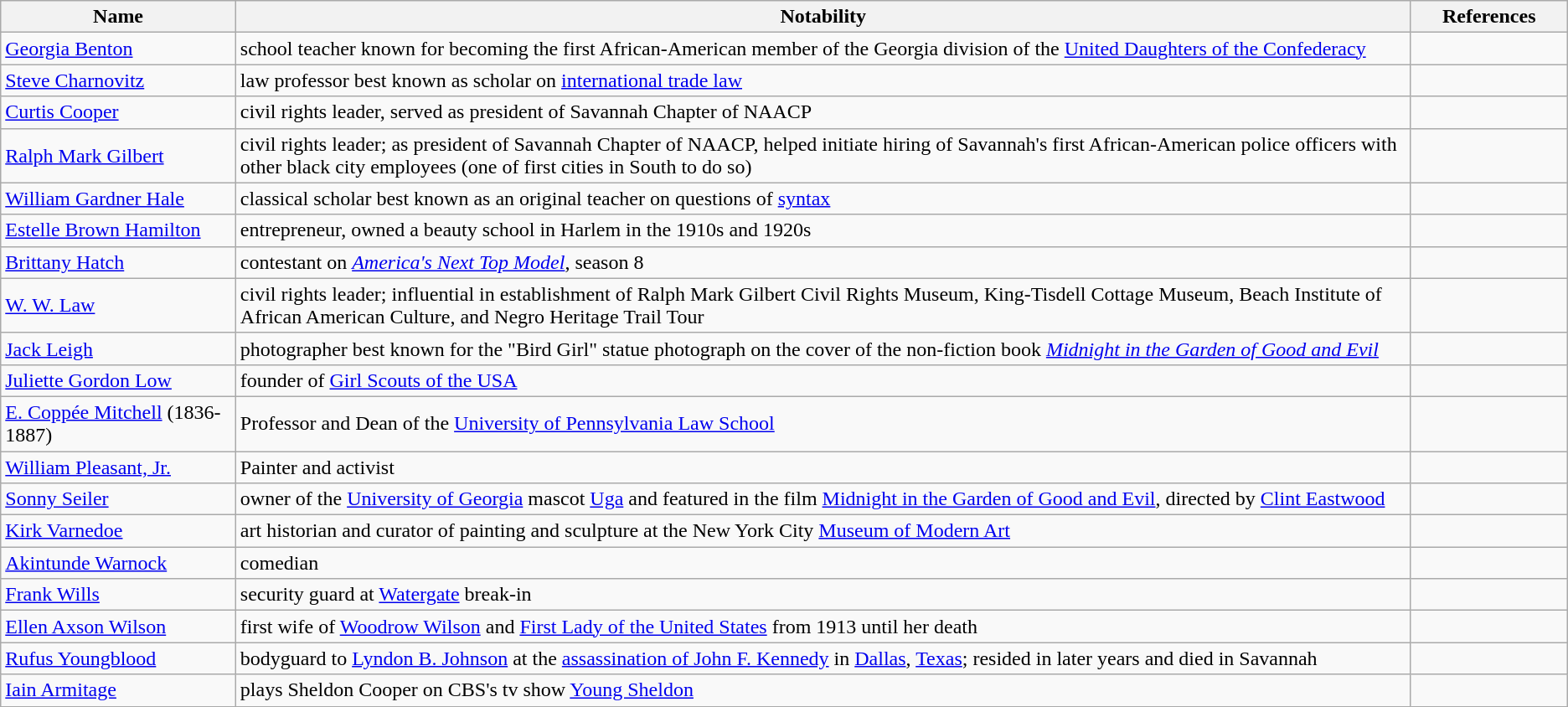<table class="wikitable sortable">
<tr>
<th style="width:15%;">Name</th>
<th style="width:75%;">Notability</th>
<th style="width:10%;" class="unsortable">References</th>
</tr>
<tr>
<td><a href='#'>Georgia Benton</a></td>
<td>school teacher known for becoming the first African-American member of the Georgia division of the <a href='#'>United Daughters of the Confederacy</a></td>
<td></td>
</tr>
<tr>
<td><a href='#'>Steve Charnovitz</a></td>
<td>law professor best known as scholar on <a href='#'>international trade law</a></td>
<td></td>
</tr>
<tr>
<td><a href='#'>Curtis Cooper</a></td>
<td>civil rights leader, served as president of Savannah Chapter of NAACP</td>
<td></td>
</tr>
<tr>
<td><a href='#'>Ralph Mark Gilbert</a></td>
<td>civil rights leader; as president of Savannah Chapter of NAACP, helped initiate hiring of Savannah's first African-American police officers with other black city employees (one of first cities in South to do so)</td>
<td></td>
</tr>
<tr>
<td><a href='#'>William Gardner Hale</a></td>
<td>classical scholar best known as an original teacher on questions of <a href='#'>syntax</a></td>
<td></td>
</tr>
<tr>
<td><a href='#'>Estelle Brown Hamilton</a></td>
<td>entrepreneur, owned a beauty school in Harlem in the 1910s and 1920s</td>
<td></td>
</tr>
<tr>
<td><a href='#'>Brittany Hatch</a></td>
<td>contestant on <em><a href='#'>America's Next Top Model</a></em>, season 8</td>
<td></td>
</tr>
<tr>
<td><a href='#'>W. W. Law</a></td>
<td>civil rights leader; influential in establishment of Ralph Mark Gilbert Civil Rights Museum, King-Tisdell Cottage Museum, Beach Institute of African American Culture, and Negro Heritage Trail Tour</td>
<td></td>
</tr>
<tr>
<td><a href='#'>Jack Leigh</a></td>
<td>photographer best known for the "Bird Girl" statue photograph on the cover of the non-fiction book <em><a href='#'>Midnight in the Garden of Good and Evil</a></em></td>
<td></td>
</tr>
<tr>
<td><a href='#'>Juliette Gordon Low</a></td>
<td>founder of <a href='#'>Girl Scouts of the USA</a></td>
<td></td>
</tr>
<tr>
<td><a href='#'>E. Coppée Mitchell</a> (1836-1887)</td>
<td>Professor and Dean of the <a href='#'>University of Pennsylvania Law School</a></td>
</tr>
<tr>
<td><a href='#'>William Pleasant, Jr.</a></td>
<td>Painter and activist</td>
<td></td>
</tr>
<tr>
<td><a href='#'>Sonny Seiler</a></td>
<td>owner of the <a href='#'>University of Georgia</a> mascot <a href='#'>Uga</a> and featured in the film <a href='#'>Midnight in the Garden of Good and Evil</a>, directed by <a href='#'>Clint Eastwood</a></td>
<td></td>
</tr>
<tr>
<td><a href='#'>Kirk Varnedoe</a></td>
<td>art historian and curator of painting and sculpture at the New York City <a href='#'>Museum of Modern Art</a></td>
<td></td>
</tr>
<tr>
<td><a href='#'>Akintunde Warnock</a></td>
<td>comedian</td>
<td></td>
</tr>
<tr>
<td><a href='#'>Frank Wills</a></td>
<td>security guard at <a href='#'>Watergate</a> break-in</td>
<td></td>
</tr>
<tr>
<td><a href='#'>Ellen Axson Wilson</a></td>
<td>first wife of <a href='#'>Woodrow Wilson</a> and <a href='#'>First Lady of the United States</a> from 1913 until her death</td>
<td></td>
</tr>
<tr>
<td><a href='#'>Rufus Youngblood</a></td>
<td>bodyguard to <a href='#'>Lyndon B. Johnson</a> at the <a href='#'>assassination of John F. Kennedy</a> in <a href='#'>Dallas</a>, <a href='#'>Texas</a>; resided in later years and died in Savannah</td>
<td></td>
</tr>
<tr>
<td><a href='#'>Iain Armitage</a></td>
<td>plays Sheldon Cooper on CBS's tv show <a href='#'>Young Sheldon</a></td>
<td></td>
</tr>
</table>
